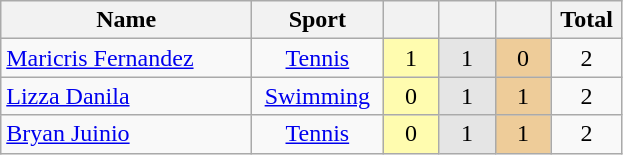<table class="wikitable" style="font-size:100%; text-align:center;">
<tr>
<th width="160">Name</th>
<th width="80">Sport</th>
<th width="30"></th>
<th width="30"></th>
<th width="30"></th>
<th width="40">Total</th>
</tr>
<tr>
<td align=left><a href='#'>Maricris Fernandez</a></td>
<td><a href='#'>Tennis</a></td>
<td bgcolor=#fffcaf>1</td>
<td bgcolor=#e5e5e5>1</td>
<td bgcolor=#eecc99>0</td>
<td>2</td>
</tr>
<tr>
<td align=left><a href='#'>Lizza Danila</a></td>
<td><a href='#'>Swimming</a></td>
<td bgcolor=#fffcaf>0</td>
<td bgcolor=#e5e5e5>1</td>
<td bgcolor=#eecc99>1</td>
<td>2</td>
</tr>
<tr>
<td align=left><a href='#'>Bryan Juinio</a></td>
<td><a href='#'>Tennis</a></td>
<td bgcolor=#fffcaf>0</td>
<td bgcolor=#e5e5e5>1</td>
<td bgcolor=#eecc99>1</td>
<td>2</td>
</tr>
</table>
